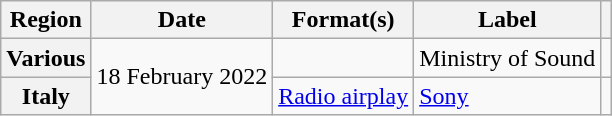<table class="wikitable plainrowheaders">
<tr>
<th scope="col">Region</th>
<th scope="col">Date</th>
<th scope="col">Format(s)</th>
<th scope="col">Label</th>
<th scope="col"></th>
</tr>
<tr>
<th scope="row">Various</th>
<td rowspan="2">18 February 2022</td>
<td></td>
<td>Ministry of Sound</td>
<td></td>
</tr>
<tr>
<th scope="row">Italy</th>
<td><a href='#'>Radio airplay</a></td>
<td><a href='#'>Sony</a></td>
<td></td>
</tr>
</table>
